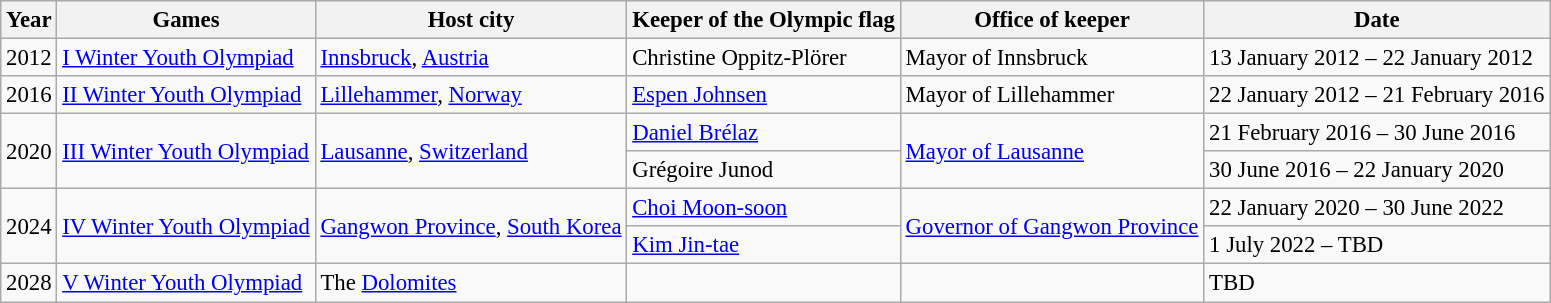<table class="wikitable sortable" style="font-size:95%">
<tr>
<th>Year</th>
<th>Games</th>
<th>Host city</th>
<th>Keeper of the Olympic flag</th>
<th>Office of keeper</th>
<th>Date</th>
</tr>
<tr>
<td>2012</td>
<td><a href='#'>I Winter Youth Olympiad</a></td>
<td> <a href='#'>Innsbruck</a>, <a href='#'>Austria</a></td>
<td>Christine Oppitz-Plörer</td>
<td>Mayor of Innsbruck</td>
<td>13 January 2012 – 22 January 2012</td>
</tr>
<tr>
<td>2016</td>
<td><a href='#'>II Winter Youth Olympiad</a></td>
<td> <a href='#'>Lillehammer</a>, <a href='#'>Norway</a></td>
<td><a href='#'>Espen Johnsen</a></td>
<td>Mayor of Lillehammer</td>
<td>22 January 2012 – 21 February 2016</td>
</tr>
<tr>
<td rowspan=2>2020</td>
<td rowspan=2><a href='#'>III Winter Youth Olympiad</a></td>
<td rowspan=2> <a href='#'>Lausanne</a>, <a href='#'>Switzerland</a></td>
<td><a href='#'>Daniel Brélaz</a></td>
<td rowspan=2><a href='#'>Mayor of Lausanne</a></td>
<td>21 February 2016 – 30 June 2016</td>
</tr>
<tr>
<td>Grégoire Junod</td>
<td>30 June 2016 – 22 January 2020</td>
</tr>
<tr>
<td rowspan=2>2024</td>
<td rowspan=2><a href='#'>IV Winter Youth Olympiad</a></td>
<td rowspan=2> <a href='#'>Gangwon Province</a>, <a href='#'>South Korea</a></td>
<td><a href='#'>Choi Moon-soon</a></td>
<td rowspan=2><a href='#'>Governor of Gangwon Province</a></td>
<td>22 January 2020 – 30 June 2022</td>
</tr>
<tr>
<td><a href='#'>Kim Jin-tae</a></td>
<td>1 July 2022 – TBD</td>
</tr>
<tr>
<td>2028</td>
<td><a href='#'>V Winter Youth Olympiad</a></td>
<td>The <a href='#'>Dolomites</a> </td>
<td></td>
<td></td>
<td>TBD</td>
</tr>
</table>
